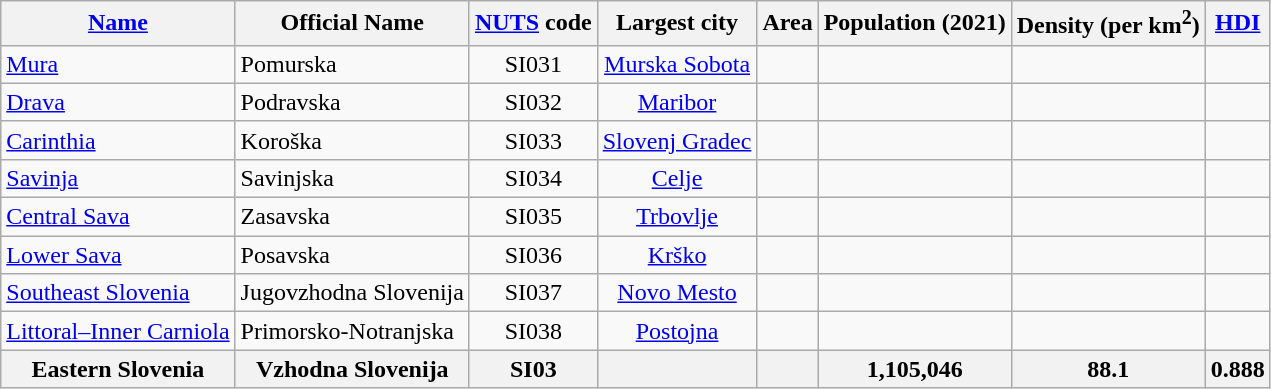<table class="wikitable" style="text-align:center;" style="font-size: 85%">
<tr>
<th><a href='#'>Name</a></th>
<th>Official Name</th>
<th><a href='#'>NUTS</a> code</th>
<th>Largest city</th>
<th>Area</th>
<th>Population (2021)</th>
<th>Density (per km<sup>2</sup>)</th>
<th><a href='#'>HDI</a></th>
</tr>
<tr align="center">
<td align="left"><a href='#'>Mura</a></td>
<td align="left">Pomurska</td>
<td>SI031</td>
<td><a href='#'>Murska Sobota</a></td>
<td></td>
<td></td>
<td></td>
<td></td>
</tr>
<tr align="center">
<td align="left"><a href='#'>Drava</a></td>
<td align="left">Podravska</td>
<td>SI032</td>
<td><a href='#'>Maribor</a></td>
<td></td>
<td></td>
<td></td>
<td></td>
</tr>
<tr align="center">
<td align="left"><a href='#'>Carinthia</a></td>
<td align="left">Koroška</td>
<td>SI033</td>
<td><a href='#'>Slovenj Gradec</a></td>
<td></td>
<td></td>
<td></td>
<td></td>
</tr>
<tr align="center">
<td align="left"><a href='#'>Savinja</a></td>
<td align="left">Savinjska</td>
<td>SI034</td>
<td><a href='#'>Celje</a></td>
<td></td>
<td></td>
<td></td>
<td></td>
</tr>
<tr align="center">
<td align="left"><a href='#'>Central Sava</a></td>
<td align="left">Zasavska</td>
<td>SI035</td>
<td><a href='#'>Trbovlje</a></td>
<td></td>
<td></td>
<td></td>
<td></td>
</tr>
<tr align="center">
<td align="left"><a href='#'>Lower Sava</a></td>
<td align="left">Posavska</td>
<td>SI036</td>
<td><a href='#'>Krško</a></td>
<td></td>
<td></td>
<td></td>
<td></td>
</tr>
<tr align="center">
<td align="left"><a href='#'>Southeast Slovenia</a></td>
<td align="left">Jugovzhodna Slovenija</td>
<td>SI037</td>
<td><a href='#'>Novo Mesto</a></td>
<td></td>
<td></td>
<td></td>
<td></td>
</tr>
<tr align="center">
<td align="left"><a href='#'>Littoral–Inner Carniola</a></td>
<td align="left">Primorsko-Notranjska</td>
<td>SI038</td>
<td><a href='#'>Postojna</a></td>
<td></td>
<td></td>
<td></td>
<td></td>
</tr>
<tr>
<th>Eastern Slovenia</th>
<th>Vzhodna Slovenija</th>
<th>SI03</th>
<th></th>
<th></th>
<th>1,105,046</th>
<th>88.1</th>
<th>0.888</th>
</tr>
</table>
